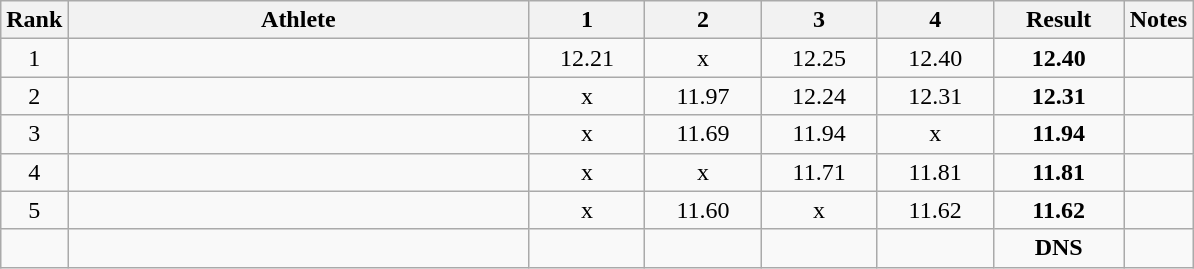<table class="wikitable sortable" style="text-align:center">
<tr>
<th>Rank</th>
<th width=300>Athlete</th>
<th width=70>1</th>
<th width=70>2</th>
<th width=70>3</th>
<th width=70>4</th>
<th width=80>Result</th>
<th>Notes</th>
</tr>
<tr>
<td>1</td>
<td align=left></td>
<td>12.21</td>
<td>x</td>
<td>12.25</td>
<td>12.40</td>
<td><strong>12.40</strong></td>
<td></td>
</tr>
<tr>
<td>2</td>
<td align=left></td>
<td>x</td>
<td>11.97</td>
<td>12.24</td>
<td>12.31</td>
<td><strong>12.31</strong></td>
<td></td>
</tr>
<tr>
<td>3</td>
<td align=left></td>
<td>x</td>
<td>11.69</td>
<td>11.94</td>
<td>x</td>
<td><strong>11.94</strong></td>
<td></td>
</tr>
<tr>
<td>4</td>
<td align=left></td>
<td>x</td>
<td>x</td>
<td>11.71</td>
<td>11.81</td>
<td><strong>11.81</strong></td>
<td></td>
</tr>
<tr>
<td>5</td>
<td align=left></td>
<td>x</td>
<td>11.60</td>
<td>x</td>
<td>11.62</td>
<td><strong>11.62</strong></td>
<td></td>
</tr>
<tr>
<td></td>
<td align=left></td>
<td></td>
<td></td>
<td></td>
<td></td>
<td><strong>DNS</strong></td>
<td></td>
</tr>
</table>
